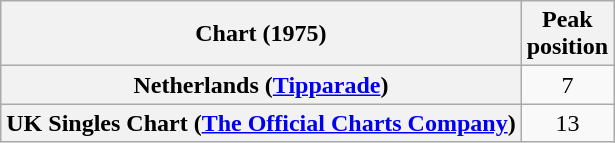<table class="wikitable plainrowheaders" style="text-align:center">
<tr>
<th scope="col">Chart (1975)</th>
<th scope="col">Peak<br>position</th>
</tr>
<tr>
<th scope="row">Netherlands (<a href='#'>Tipparade</a>)</th>
<td>7</td>
</tr>
<tr>
<th scope="row">UK Singles Chart (<a href='#'>The Official Charts Company</a>)</th>
<td>13</td>
</tr>
</table>
